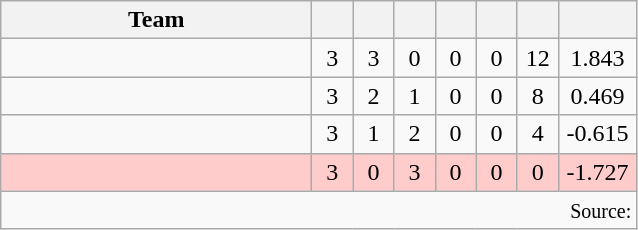<table class="wikitable" style="text-align:center">
<tr>
<th width=200>Team</th>
<th width=20></th>
<th width=20></th>
<th width=20></th>
<th width=20></th>
<th width=20></th>
<th width=20></th>
<th width=45></th>
</tr>
<tr>
<td align="left"></td>
<td>3</td>
<td>3</td>
<td>0</td>
<td>0</td>
<td>0</td>
<td>12</td>
<td>1.843</td>
</tr>
<tr>
<td align="left"></td>
<td>3</td>
<td>2</td>
<td>1</td>
<td>0</td>
<td>0</td>
<td>8</td>
<td>0.469</td>
</tr>
<tr>
<td align="left"></td>
<td>3</td>
<td>1</td>
<td>2</td>
<td>0</td>
<td>0</td>
<td>4</td>
<td>-0.615</td>
</tr>
<tr style="background:#ffcccc">
<td align="left"></td>
<td>3</td>
<td>0</td>
<td>3</td>
<td>0</td>
<td>0</td>
<td>0</td>
<td>-1.727</td>
</tr>
<tr>
<td colspan="8" align="right"><small>Source: </small></td>
</tr>
</table>
